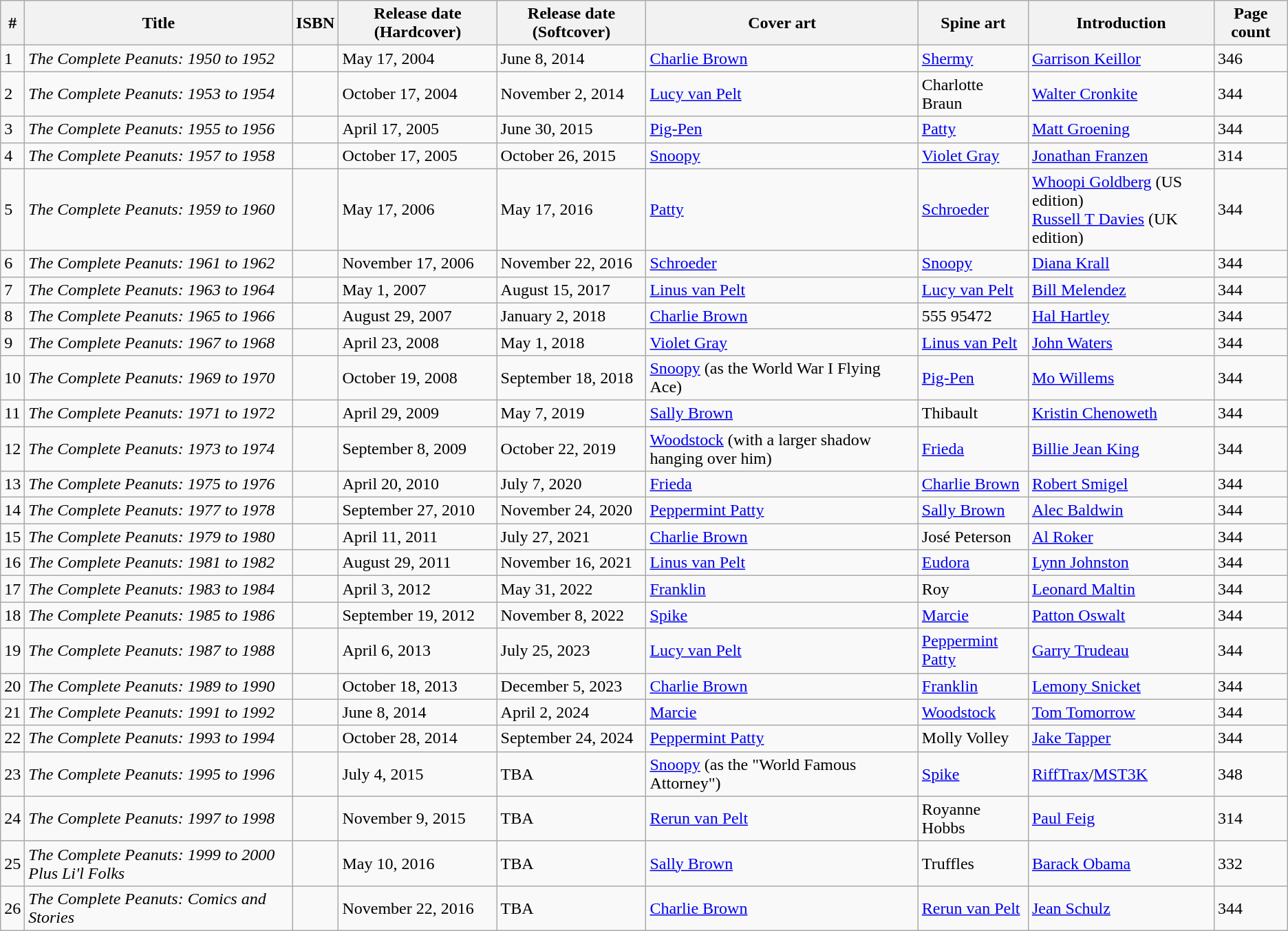<table class="wikitable">
<tr>
<th>#</th>
<th>Title</th>
<th>ISBN</th>
<th>Release date (Hardcover)</th>
<th>Release date (Softcover)</th>
<th>Cover art</th>
<th>Spine art</th>
<th>Introduction</th>
<th>Page count</th>
</tr>
<tr>
<td>1</td>
<td><em>The Complete Peanuts: 1950 to 1952</em></td>
<td></td>
<td>May 17, 2004</td>
<td>June 8, 2014</td>
<td><a href='#'>Charlie Brown</a></td>
<td><a href='#'>Shermy</a></td>
<td><a href='#'>Garrison Keillor</a></td>
<td>346</td>
</tr>
<tr>
<td>2</td>
<td><em>The Complete Peanuts: 1953 to 1954</em></td>
<td></td>
<td>October 17, 2004</td>
<td>November 2, 2014</td>
<td><a href='#'>Lucy van Pelt</a></td>
<td>Charlotte Braun</td>
<td><a href='#'>Walter Cronkite</a></td>
<td>344</td>
</tr>
<tr>
<td>3</td>
<td><em>The Complete Peanuts: 1955 to 1956</em></td>
<td></td>
<td>April 17, 2005</td>
<td>June 30, 2015</td>
<td><a href='#'>Pig-Pen</a></td>
<td><a href='#'>Patty</a></td>
<td><a href='#'>Matt Groening</a></td>
<td>344</td>
</tr>
<tr>
<td>4</td>
<td><em>The Complete Peanuts: 1957 to 1958</em></td>
<td></td>
<td>October 17, 2005</td>
<td>October 26, 2015</td>
<td><a href='#'>Snoopy</a></td>
<td><a href='#'>Violet Gray</a></td>
<td><a href='#'>Jonathan Franzen</a></td>
<td>314</td>
</tr>
<tr>
<td>5</td>
<td><em>The Complete Peanuts: 1959 to 1960</em></td>
<td></td>
<td>May 17, 2006</td>
<td>May 17, 2016</td>
<td><a href='#'>Patty</a></td>
<td><a href='#'>Schroeder</a></td>
<td><a href='#'>Whoopi Goldberg</a> (US edition)<br><a href='#'>Russell T Davies</a> (UK edition)</td>
<td>344</td>
</tr>
<tr>
<td>6</td>
<td><em>The Complete Peanuts: 1961 to 1962</em></td>
<td></td>
<td>November 17, 2006</td>
<td>November 22, 2016</td>
<td><a href='#'>Schroeder</a></td>
<td><a href='#'>Snoopy</a></td>
<td><a href='#'>Diana Krall</a></td>
<td>344</td>
</tr>
<tr>
<td>7</td>
<td><em>The Complete Peanuts: 1963 to 1964</em></td>
<td></td>
<td>May 1, 2007</td>
<td>August 15, 2017</td>
<td><a href='#'>Linus van Pelt</a></td>
<td><a href='#'>Lucy van Pelt</a></td>
<td><a href='#'>Bill Melendez</a></td>
<td>344</td>
</tr>
<tr>
<td>8</td>
<td><em>The Complete Peanuts: 1965 to 1966</em></td>
<td></td>
<td>August 29, 2007</td>
<td>January 2, 2018</td>
<td><a href='#'>Charlie Brown</a></td>
<td>555 95472</td>
<td><a href='#'>Hal Hartley</a></td>
<td>344</td>
</tr>
<tr>
<td>9</td>
<td><em>The Complete Peanuts: 1967 to 1968</em></td>
<td></td>
<td>April 23, 2008</td>
<td>May 1, 2018</td>
<td><a href='#'>Violet Gray</a></td>
<td><a href='#'>Linus van Pelt</a></td>
<td><a href='#'>John Waters</a></td>
<td>344</td>
</tr>
<tr>
<td>10</td>
<td><em>The Complete Peanuts: 1969 to 1970</em></td>
<td></td>
<td>October 19, 2008</td>
<td>September 18, 2018</td>
<td><a href='#'>Snoopy</a> (as the World War I Flying Ace)</td>
<td><a href='#'>Pig-Pen</a></td>
<td><a href='#'>Mo Willems</a></td>
<td>344</td>
</tr>
<tr>
<td>11</td>
<td><em>The Complete Peanuts: 1971 to 1972</em></td>
<td></td>
<td>April 29, 2009</td>
<td>May 7, 2019</td>
<td><a href='#'>Sally Brown</a></td>
<td>Thibault</td>
<td><a href='#'>Kristin Chenoweth</a></td>
<td>344</td>
</tr>
<tr>
<td>12</td>
<td><em>The Complete Peanuts: 1973 to 1974</em></td>
<td></td>
<td>September 8, 2009</td>
<td>October 22, 2019</td>
<td><a href='#'>Woodstock</a> (with a larger shadow hanging over him)</td>
<td><a href='#'>Frieda</a></td>
<td><a href='#'>Billie Jean King</a></td>
<td>344</td>
</tr>
<tr>
<td>13</td>
<td><em>The Complete Peanuts: 1975 to 1976</em></td>
<td></td>
<td>April 20, 2010</td>
<td>July 7, 2020</td>
<td><a href='#'>Frieda</a></td>
<td><a href='#'>Charlie Brown</a></td>
<td><a href='#'>Robert Smigel</a></td>
<td>344</td>
</tr>
<tr>
<td>14</td>
<td><em>The Complete Peanuts: 1977 to 1978</em></td>
<td></td>
<td>September 27, 2010</td>
<td>November 24, 2020</td>
<td><a href='#'>Peppermint Patty</a></td>
<td><a href='#'>Sally Brown</a></td>
<td><a href='#'>Alec Baldwin</a></td>
<td>344</td>
</tr>
<tr>
<td>15</td>
<td><em>The Complete Peanuts: 1979 to 1980</em></td>
<td></td>
<td>April 11, 2011</td>
<td>July 27, 2021</td>
<td><a href='#'>Charlie Brown</a></td>
<td>José Peterson</td>
<td><a href='#'>Al Roker</a></td>
<td>344</td>
</tr>
<tr>
<td>16</td>
<td><em>The Complete Peanuts: 1981 to 1982</em></td>
<td></td>
<td>August 29, 2011</td>
<td>November 16, 2021</td>
<td><a href='#'>Linus van Pelt</a></td>
<td><a href='#'>Eudora</a></td>
<td><a href='#'>Lynn Johnston</a></td>
<td>344</td>
</tr>
<tr>
<td>17</td>
<td><em>The Complete Peanuts: 1983 to 1984</em></td>
<td></td>
<td>April 3, 2012</td>
<td>May 31, 2022</td>
<td><a href='#'>Franklin</a></td>
<td>Roy</td>
<td><a href='#'>Leonard Maltin</a></td>
<td>344</td>
</tr>
<tr>
<td>18</td>
<td><em>The Complete Peanuts: 1985 to 1986</em></td>
<td></td>
<td>September 19, 2012</td>
<td>November 8, 2022</td>
<td><a href='#'>Spike</a></td>
<td><a href='#'>Marcie</a></td>
<td><a href='#'>Patton Oswalt</a></td>
<td>344</td>
</tr>
<tr>
<td>19</td>
<td><em>The Complete Peanuts: 1987 to 1988</em></td>
<td></td>
<td>April 6, 2013</td>
<td>July 25, 2023</td>
<td><a href='#'>Lucy van Pelt</a></td>
<td><a href='#'>Peppermint Patty</a></td>
<td><a href='#'>Garry Trudeau</a></td>
<td>344</td>
</tr>
<tr>
<td>20</td>
<td><em>The Complete Peanuts: 1989 to 1990</em></td>
<td></td>
<td>October 18, 2013</td>
<td>December 5, 2023</td>
<td><a href='#'>Charlie Brown</a></td>
<td><a href='#'>Franklin</a></td>
<td><a href='#'>Lemony Snicket</a></td>
<td>344</td>
</tr>
<tr>
<td>21</td>
<td><em>The Complete Peanuts: 1991 to 1992</em></td>
<td></td>
<td>June 8, 2014</td>
<td>April 2, 2024</td>
<td><a href='#'>Marcie</a></td>
<td><a href='#'>Woodstock</a></td>
<td><a href='#'>Tom Tomorrow</a></td>
<td>344</td>
</tr>
<tr>
<td>22</td>
<td><em>The Complete Peanuts: 1993 to 1994</em></td>
<td></td>
<td>October 28, 2014</td>
<td>September 24, 2024</td>
<td><a href='#'>Peppermint Patty</a></td>
<td>Molly Volley</td>
<td><a href='#'>Jake Tapper</a></td>
<td>344</td>
</tr>
<tr>
<td>23</td>
<td><em>The Complete Peanuts: 1995 to 1996</em></td>
<td></td>
<td>July 4, 2015</td>
<td>TBA</td>
<td><a href='#'>Snoopy</a> (as the "World Famous Attorney")</td>
<td><a href='#'>Spike</a></td>
<td><a href='#'>RiffTrax</a>/<a href='#'>MST3K</a></td>
<td>348</td>
</tr>
<tr>
<td>24</td>
<td><em>The Complete Peanuts: 1997 to 1998</em></td>
<td></td>
<td>November 9, 2015</td>
<td>TBA</td>
<td><a href='#'>Rerun van Pelt</a></td>
<td>Royanne Hobbs</td>
<td><a href='#'>Paul Feig</a></td>
<td>314</td>
</tr>
<tr>
<td>25</td>
<td><em>The Complete Peanuts: 1999 to 2000 Plus Li'l Folks</em></td>
<td></td>
<td>May 10, 2016</td>
<td>TBA</td>
<td><a href='#'>Sally Brown</a></td>
<td>Truffles</td>
<td><a href='#'>Barack Obama</a></td>
<td>332</td>
</tr>
<tr>
<td>26</td>
<td><em>The Complete Peanuts: Comics and Stories</em></td>
<td></td>
<td>November 22, 2016</td>
<td>TBA</td>
<td><a href='#'>Charlie Brown</a></td>
<td><a href='#'>Rerun van Pelt</a></td>
<td><a href='#'>Jean Schulz</a></td>
<td>344</td>
</tr>
</table>
